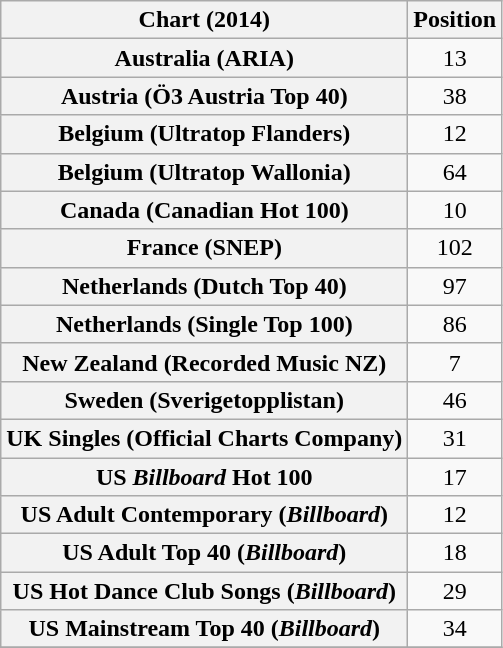<table class="wikitable plainrowheaders sortable" style="text-align:center">
<tr>
<th scope="col">Chart (2014)</th>
<th scope="col">Position</th>
</tr>
<tr>
<th scope="row">Australia (ARIA)</th>
<td style="text-align:center;">13</td>
</tr>
<tr>
<th scope="row">Austria (Ö3 Austria Top 40)</th>
<td style="text-align:center;">38</td>
</tr>
<tr>
<th scope="row">Belgium (Ultratop Flanders)</th>
<td style="text-align:center;">12</td>
</tr>
<tr>
<th scope="row">Belgium (Ultratop Wallonia)</th>
<td style="text-align:center;">64</td>
</tr>
<tr>
<th scope="row">Canada (Canadian Hot 100)</th>
<td style="text-align:center;">10</td>
</tr>
<tr>
<th scope="row">France (SNEP)</th>
<td style="text-align:center;">102</td>
</tr>
<tr>
<th scope="row">Netherlands (Dutch Top 40)</th>
<td style="text-align:center;">97</td>
</tr>
<tr>
<th scope="row">Netherlands (Single Top 100)</th>
<td style="text-align:center;">86</td>
</tr>
<tr>
<th scope="row">New Zealand (Recorded Music NZ)</th>
<td style="text-align:center;">7</td>
</tr>
<tr>
<th scope="row">Sweden (Sverigetopplistan)</th>
<td style="text-align:center;">46</td>
</tr>
<tr>
<th scope="row">UK Singles (Official Charts Company)</th>
<td style="text-align:center;">31</td>
</tr>
<tr>
<th scope="row">US <em>Billboard</em> Hot 100</th>
<td style="text-align:center;">17</td>
</tr>
<tr>
<th scope="row">US Adult Contemporary (<em>Billboard</em>)</th>
<td style="text-align:center;">12</td>
</tr>
<tr>
<th scope="row">US Adult Top 40 (<em>Billboard</em>)</th>
<td style="text-align:center;">18</td>
</tr>
<tr>
<th scope="row">US Hot Dance Club Songs (<em>Billboard</em>)</th>
<td style="text-align:center;">29</td>
</tr>
<tr>
<th scope="row">US Mainstream Top 40 (<em>Billboard</em>)</th>
<td style="text-align:center;">34</td>
</tr>
<tr>
</tr>
</table>
